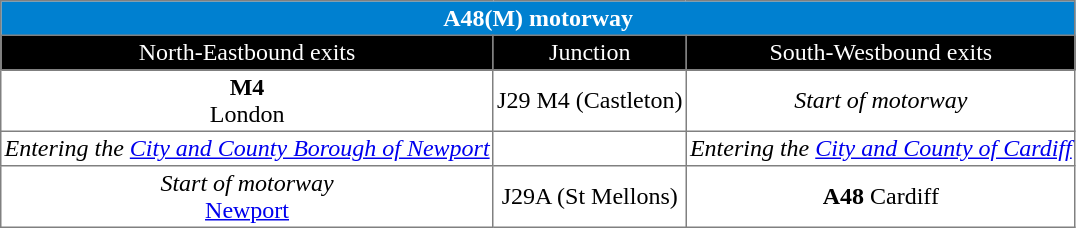<table border=1 cellpadding=2 style="margin-left:1em; margin-bottom: 1em; border-collapse: collapse;">
<tr align="center" bgcolor="0080d0" style="color: white;">
<td colspan="3"><strong>A48(M) motorway</strong></td>
</tr>
<tr align="center" bgcolor="000000" style="color: white">
<td>North-Eastbound exits</td>
<td>Junction</td>
<td>South-Westbound exits</td>
</tr>
<tr align="center">
<td><strong>M4</strong><br>London</td>
<td>J29 M4 (Castleton)</td>
<td><em>Start of motorway</em></td>
</tr>
<tr style="text-align:center;">
<td><em>Entering the <a href='#'>City and County Borough of Newport</a></em></td>
<td></td>
<td><em>Entering the <a href='#'>City and County of Cardiff</a></em></td>
</tr>
<tr style="text-align:center;">
<td><em>Start of motorway</em><br><a href='#'>Newport</a></td>
<td>J29A (St Mellons)</td>
<td><strong>A48</strong> Cardiff</td>
</tr>
</table>
